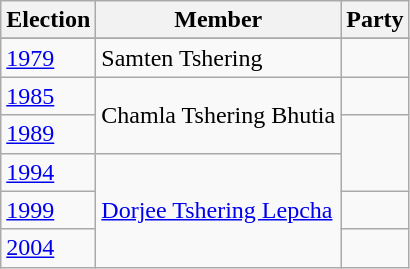<table class="wikitable sortable">
<tr>
<th>Election</th>
<th>Member</th>
<th colspan=2>Party</th>
</tr>
<tr>
</tr>
<tr>
<td><a href='#'>1979</a></td>
<td>Samten Tshering</td>
<td></td>
</tr>
<tr>
<td><a href='#'>1985</a></td>
<td rowspan=2>Chamla Tshering  Bhutia</td>
<td></td>
</tr>
<tr>
<td><a href='#'>1989</a></td>
</tr>
<tr>
<td><a href='#'>1994</a></td>
<td rowspan=3><a href='#'>Dorjee Tshering Lepcha</a></td>
</tr>
<tr>
<td><a href='#'>1999</a></td>
<td></td>
</tr>
<tr>
<td><a href='#'>2004</a></td>
</tr>
</table>
